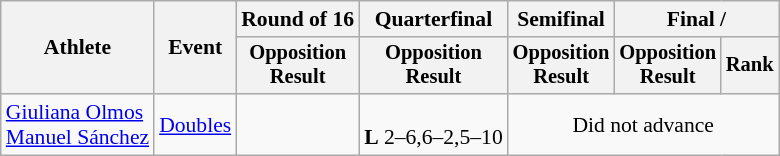<table class=wikitable style=font-size:90%;text-align:center>
<tr>
<th rowspan=2>Athlete</th>
<th rowspan=2>Event</th>
<th>Round of 16</th>
<th>Quarterfinal</th>
<th>Semifinal</th>
<th colspan=2>Final / </th>
</tr>
<tr style=font-size:95%>
<th>Opposition<br>Result</th>
<th>Opposition<br>Result</th>
<th>Opposition<br>Result</th>
<th>Opposition<br>Result</th>
<th>Rank</th>
</tr>
<tr>
<td align=left><a href='#'>Giuliana Olmos</a><br><a href='#'>Manuel Sánchez</a></td>
<td align=left><a href='#'>Doubles</a></td>
<td></td>
<td><br><strong>L</strong> 2–6,6–2,5–10</td>
<td colspan=3>Did not advance</td>
</tr>
</table>
